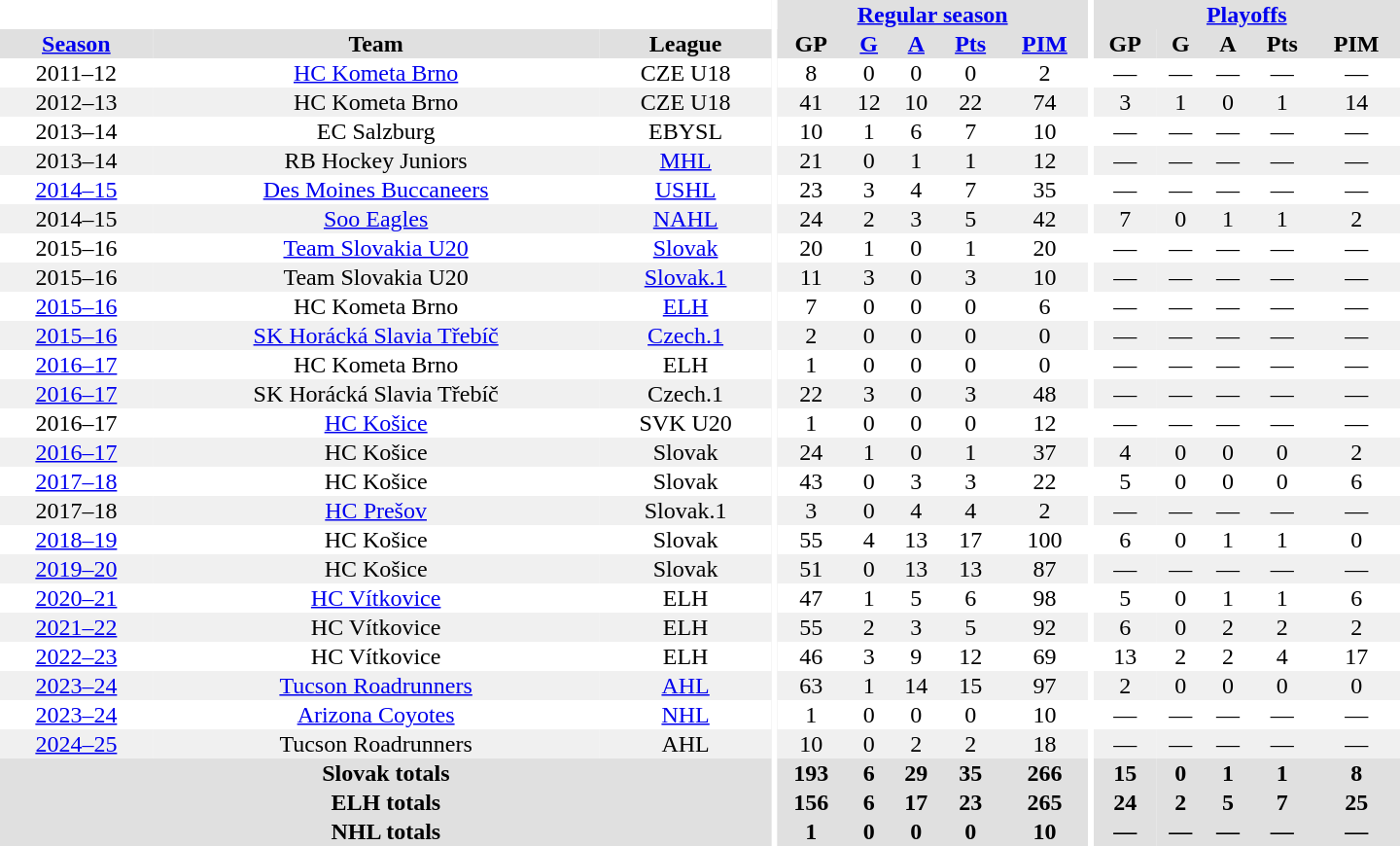<table border="0" cellpadding="1" cellspacing="0" style="text-align:center; width:60em">
<tr bgcolor="#e0e0e0">
<th colspan="3" bgcolor="#ffffff"></th>
<th rowspan="99" bgcolor="#ffffff"></th>
<th colspan="5"><a href='#'>Regular season</a></th>
<th rowspan="99" bgcolor="#ffffff"></th>
<th colspan="5"><a href='#'>Playoffs</a></th>
</tr>
<tr bgcolor="#e0e0e0">
<th><a href='#'>Season</a></th>
<th>Team</th>
<th>League</th>
<th>GP</th>
<th><a href='#'>G</a></th>
<th><a href='#'>A</a></th>
<th><a href='#'>Pts</a></th>
<th><a href='#'>PIM</a></th>
<th>GP</th>
<th>G</th>
<th>A</th>
<th>Pts</th>
<th>PIM</th>
</tr>
<tr>
<td>2011–12</td>
<td><a href='#'>HC Kometa Brno</a></td>
<td>CZE U18</td>
<td>8</td>
<td>0</td>
<td>0</td>
<td>0</td>
<td>2</td>
<td>—</td>
<td>—</td>
<td>—</td>
<td>—</td>
<td>—</td>
</tr>
<tr bgcolor="#f0f0f0">
<td>2012–13</td>
<td>HC Kometa Brno</td>
<td>CZE U18</td>
<td>41</td>
<td>12</td>
<td>10</td>
<td>22</td>
<td>74</td>
<td>3</td>
<td>1</td>
<td>0</td>
<td>1</td>
<td>14</td>
</tr>
<tr>
<td>2013–14</td>
<td>EC Salzburg</td>
<td>EBYSL</td>
<td>10</td>
<td>1</td>
<td>6</td>
<td>7</td>
<td>10</td>
<td>—</td>
<td>—</td>
<td>—</td>
<td>—</td>
<td>—</td>
</tr>
<tr bgcolor="#f0f0f0">
<td>2013–14</td>
<td>RB Hockey Juniors</td>
<td><a href='#'>MHL</a></td>
<td>21</td>
<td>0</td>
<td>1</td>
<td>1</td>
<td>12</td>
<td>—</td>
<td>—</td>
<td>—</td>
<td>—</td>
<td>—</td>
</tr>
<tr>
<td><a href='#'>2014–15</a></td>
<td><a href='#'>Des Moines Buccaneers</a></td>
<td><a href='#'>USHL</a></td>
<td>23</td>
<td>3</td>
<td>4</td>
<td>7</td>
<td>35</td>
<td>—</td>
<td>—</td>
<td>—</td>
<td>—</td>
<td>—</td>
</tr>
<tr bgcolor="#f0f0f0">
<td>2014–15</td>
<td><a href='#'>Soo Eagles</a></td>
<td><a href='#'>NAHL</a></td>
<td>24</td>
<td>2</td>
<td>3</td>
<td>5</td>
<td>42</td>
<td>7</td>
<td>0</td>
<td>1</td>
<td>1</td>
<td>2</td>
</tr>
<tr>
<td 2015–16 Slovak Extraliga>2015–16</td>
<td><a href='#'>Team Slovakia U20</a></td>
<td><a href='#'>Slovak</a></td>
<td>20</td>
<td>1</td>
<td>0</td>
<td>1</td>
<td>20</td>
<td>—</td>
<td>—</td>
<td>—</td>
<td>—</td>
<td>—</td>
</tr>
<tr bgcolor="#f0f0f0">
<td>2015–16</td>
<td>Team Slovakia U20</td>
<td><a href='#'>Slovak.1</a></td>
<td>11</td>
<td>3</td>
<td>0</td>
<td>3</td>
<td>10</td>
<td>—</td>
<td>—</td>
<td>—</td>
<td>—</td>
<td>—</td>
</tr>
<tr>
<td><a href='#'>2015–16</a></td>
<td>HC Kometa Brno</td>
<td><a href='#'>ELH</a></td>
<td>7</td>
<td>0</td>
<td>0</td>
<td>0</td>
<td>6</td>
<td>—</td>
<td>—</td>
<td>—</td>
<td>—</td>
<td>—</td>
</tr>
<tr bgcolor="#f0f0f0">
<td><a href='#'>2015–16</a></td>
<td><a href='#'>SK Horácká Slavia Třebíč</a></td>
<td><a href='#'>Czech.1</a></td>
<td>2</td>
<td>0</td>
<td>0</td>
<td>0</td>
<td>0</td>
<td>—</td>
<td>—</td>
<td>—</td>
<td>—</td>
<td>—</td>
</tr>
<tr>
<td><a href='#'>2016–17</a></td>
<td>HC Kometa Brno</td>
<td>ELH</td>
<td>1</td>
<td>0</td>
<td>0</td>
<td>0</td>
<td>0</td>
<td>—</td>
<td>—</td>
<td>—</td>
<td>—</td>
<td>—</td>
</tr>
<tr bgcolor="#f0f0f0">
<td><a href='#'>2016–17</a></td>
<td>SK Horácká Slavia Třebíč</td>
<td>Czech.1</td>
<td>22</td>
<td>3</td>
<td>0</td>
<td>3</td>
<td>48</td>
<td>—</td>
<td>—</td>
<td>—</td>
<td>—</td>
<td>—</td>
</tr>
<tr>
<td>2016–17</td>
<td><a href='#'>HC Košice</a></td>
<td>SVK U20</td>
<td>1</td>
<td>0</td>
<td>0</td>
<td>0</td>
<td>12</td>
<td>—</td>
<td>—</td>
<td>—</td>
<td>—</td>
<td>—</td>
</tr>
<tr bgcolor="#f0f0f0">
<td><a href='#'>2016–17</a></td>
<td>HC Košice</td>
<td>Slovak</td>
<td>24</td>
<td>1</td>
<td>0</td>
<td>1</td>
<td>37</td>
<td>4</td>
<td>0</td>
<td>0</td>
<td>0</td>
<td>2</td>
</tr>
<tr>
<td><a href='#'>2017–18</a></td>
<td>HC Košice</td>
<td>Slovak</td>
<td>43</td>
<td>0</td>
<td>3</td>
<td>3</td>
<td>22</td>
<td>5</td>
<td>0</td>
<td>0</td>
<td>0</td>
<td>6</td>
</tr>
<tr bgcolor="#f0f0f0">
<td>2017–18</td>
<td><a href='#'>HC Prešov</a></td>
<td>Slovak.1</td>
<td>3</td>
<td>0</td>
<td>4</td>
<td>4</td>
<td>2</td>
<td>—</td>
<td>—</td>
<td>—</td>
<td>—</td>
<td>—</td>
</tr>
<tr>
<td><a href='#'>2018–19</a></td>
<td>HC Košice</td>
<td>Slovak</td>
<td>55</td>
<td>4</td>
<td>13</td>
<td>17</td>
<td>100</td>
<td>6</td>
<td>0</td>
<td>1</td>
<td>1</td>
<td>0</td>
</tr>
<tr bgcolor="#f0f0f0">
<td><a href='#'>2019–20</a></td>
<td>HC Košice</td>
<td>Slovak</td>
<td>51</td>
<td>0</td>
<td>13</td>
<td>13</td>
<td>87</td>
<td>—</td>
<td>—</td>
<td>—</td>
<td>—</td>
<td>—</td>
</tr>
<tr>
<td><a href='#'>2020–21</a></td>
<td><a href='#'>HC Vítkovice</a></td>
<td>ELH</td>
<td>47</td>
<td>1</td>
<td>5</td>
<td>6</td>
<td>98</td>
<td>5</td>
<td>0</td>
<td>1</td>
<td>1</td>
<td>6</td>
</tr>
<tr bgcolor="#f0f0f0">
<td><a href='#'>2021–22</a></td>
<td>HC Vítkovice</td>
<td>ELH</td>
<td>55</td>
<td>2</td>
<td>3</td>
<td>5</td>
<td>92</td>
<td>6</td>
<td>0</td>
<td>2</td>
<td>2</td>
<td>2</td>
</tr>
<tr>
<td><a href='#'>2022–23</a></td>
<td>HC Vítkovice</td>
<td>ELH</td>
<td>46</td>
<td>3</td>
<td>9</td>
<td>12</td>
<td>69</td>
<td>13</td>
<td>2</td>
<td>2</td>
<td>4</td>
<td>17</td>
</tr>
<tr bgcolor="#f0f0f0">
<td><a href='#'>2023–24</a></td>
<td><a href='#'>Tucson Roadrunners</a></td>
<td><a href='#'>AHL</a></td>
<td>63</td>
<td>1</td>
<td>14</td>
<td>15</td>
<td>97</td>
<td>2</td>
<td>0</td>
<td>0</td>
<td>0</td>
<td>0</td>
</tr>
<tr>
<td><a href='#'>2023–24</a></td>
<td><a href='#'>Arizona Coyotes</a></td>
<td><a href='#'>NHL</a></td>
<td>1</td>
<td>0</td>
<td>0</td>
<td>0</td>
<td>10</td>
<td>—</td>
<td>—</td>
<td>—</td>
<td>—</td>
<td>—</td>
</tr>
<tr bgcolor="#f0f0f0">
<td><a href='#'>2024–25</a></td>
<td>Tucson Roadrunners</td>
<td>AHL</td>
<td>10</td>
<td>0</td>
<td>2</td>
<td>2</td>
<td>18</td>
<td>—</td>
<td>—</td>
<td>—</td>
<td>—</td>
<td>—</td>
</tr>
<tr bgcolor="#e0e0e0">
<th colspan="3">Slovak totals</th>
<th>193</th>
<th>6</th>
<th>29</th>
<th>35</th>
<th>266</th>
<th>15</th>
<th>0</th>
<th>1</th>
<th>1</th>
<th>8</th>
</tr>
<tr bgcolor="#e0e0e0">
<th colspan="3">ELH totals</th>
<th>156</th>
<th>6</th>
<th>17</th>
<th>23</th>
<th>265</th>
<th>24</th>
<th>2</th>
<th>5</th>
<th>7</th>
<th>25</th>
</tr>
<tr bgcolor="#e0e0e0">
<th colspan="3">NHL totals</th>
<th>1</th>
<th>0</th>
<th>0</th>
<th>0</th>
<th>10</th>
<th>—</th>
<th>—</th>
<th>—</th>
<th>—</th>
<th>—</th>
</tr>
</table>
